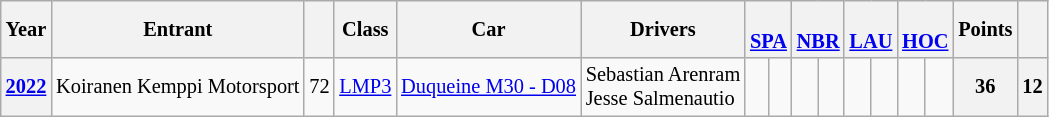<table class="wikitable" style="text-align:center; font-size:85%">
<tr>
<th>Year</th>
<th>Entrant</th>
<th></th>
<th>Class</th>
<th>Car</th>
<th>Drivers</th>
<th colspan=2><br><a href='#'>SPA</a></th>
<th colspan=2><br><a href='#'>NBR</a></th>
<th colspan=2><br><a href='#'>LAU</a></th>
<th colspan=2><br><a href='#'>HOC</a></th>
<th>Points</th>
<th></th>
</tr>
<tr>
<th><a href='#'>2022</a></th>
<td> Koiranen Kemppi Motorsport</td>
<td>72</td>
<td><a href='#'>LMP3</a></td>
<td align="left"><a href='#'>Duqueine M30 - D08</a></td>
<td align="left"> Sebastian Arenram<br> Jesse Salmenautio</td>
<td></td>
<td></td>
<td></td>
<td></td>
<td></td>
<td></td>
<td></td>
<td></td>
<th>36</th>
<th>12</th>
</tr>
</table>
